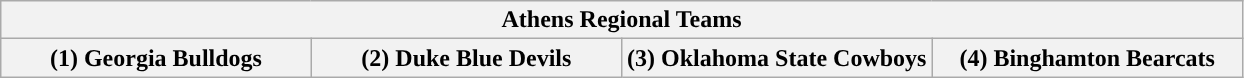<table class="wikitable">
<tr>
<th colspan=4>Athens Regional Teams</th>
</tr>
<tr>
<th style="width: 25%; ">(1) Georgia Bulldogs</th>
<th style="width: 25%; ">(2) Duke Blue Devils</th>
<th style="width: 25%; ">(3) Oklahoma State Cowboys</th>
<th style="width: 25%; ">(4) Binghamton Bearcats</th>
</tr>
</table>
